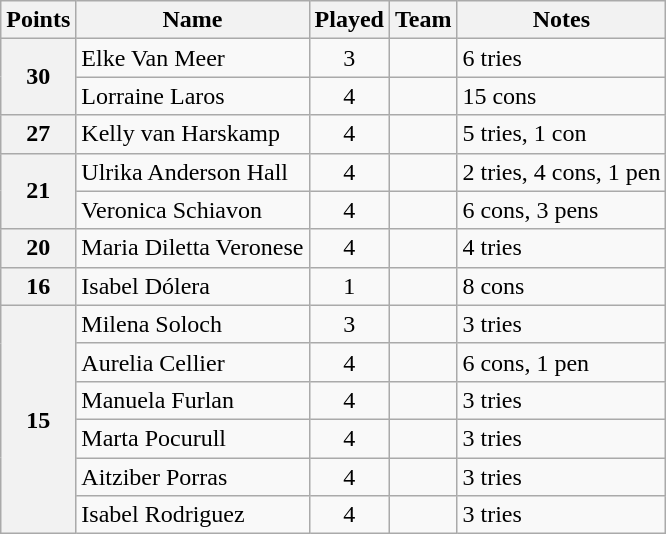<table class="wikitable">
<tr>
<th>Points</th>
<th>Name</th>
<th>Played</th>
<th>Team</th>
<th>Notes</th>
</tr>
<tr>
<th rowspan=2>30</th>
<td>Elke Van Meer</td>
<td align="center">3</td>
<td></td>
<td>6 tries</td>
</tr>
<tr>
<td>Lorraine Laros</td>
<td align="center">4</td>
<td></td>
<td>15 cons</td>
</tr>
<tr>
<th>27</th>
<td>Kelly van Harskamp</td>
<td align="center">4</td>
<td></td>
<td>5 tries, 1 con</td>
</tr>
<tr>
<th rowspan=2>21</th>
<td>Ulrika Anderson Hall</td>
<td align="center">4</td>
<td></td>
<td>2 tries, 4 cons, 1 pen</td>
</tr>
<tr>
<td>Veronica Schiavon</td>
<td align="center">4</td>
<td></td>
<td>6 cons, 3 pens</td>
</tr>
<tr>
<th>20</th>
<td>Maria Diletta Veronese</td>
<td align="center">4</td>
<td></td>
<td>4 tries</td>
</tr>
<tr>
<th>16</th>
<td>Isabel Dólera</td>
<td align="center">1</td>
<td></td>
<td>8 cons</td>
</tr>
<tr>
<th rowspan=6>15</th>
<td>Milena Soloch</td>
<td align="center">3</td>
<td></td>
<td>3 tries</td>
</tr>
<tr>
<td>Aurelia Cellier</td>
<td align="center">4</td>
<td></td>
<td>6 cons, 1 pen</td>
</tr>
<tr>
<td>Manuela Furlan</td>
<td align="center">4</td>
<td></td>
<td>3 tries</td>
</tr>
<tr>
<td>Marta Pocurull</td>
<td align="center">4</td>
<td></td>
<td>3 tries</td>
</tr>
<tr>
<td>Aitziber Porras</td>
<td align="center">4</td>
<td></td>
<td>3 tries</td>
</tr>
<tr>
<td>Isabel Rodriguez</td>
<td align="center">4</td>
<td></td>
<td>3 tries</td>
</tr>
</table>
